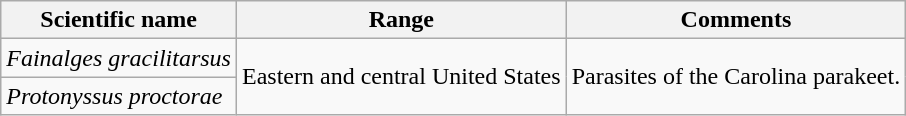<table class="wikitable sortable">
<tr>
<th>Scientific name</th>
<th>Range</th>
<th class="unsortable">Comments</th>
</tr>
<tr>
<td><em>Fainalges gracilitarsus</em></td>
<td rowspan="2">Eastern and central United States</td>
<td rowspan="2">Parasites of the Carolina parakeet.</td>
</tr>
<tr>
<td><em>Protonyssus proctorae</em></td>
</tr>
</table>
